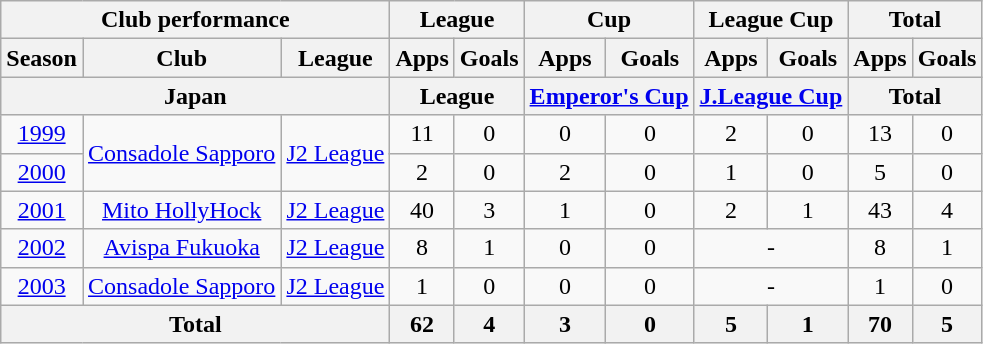<table class="wikitable" style="text-align:center;">
<tr>
<th colspan=3>Club performance</th>
<th colspan=2>League</th>
<th colspan=2>Cup</th>
<th colspan=2>League Cup</th>
<th colspan=2>Total</th>
</tr>
<tr>
<th>Season</th>
<th>Club</th>
<th>League</th>
<th>Apps</th>
<th>Goals</th>
<th>Apps</th>
<th>Goals</th>
<th>Apps</th>
<th>Goals</th>
<th>Apps</th>
<th>Goals</th>
</tr>
<tr>
<th colspan=3>Japan</th>
<th colspan=2>League</th>
<th colspan=2><a href='#'>Emperor's Cup</a></th>
<th colspan=2><a href='#'>J.League Cup</a></th>
<th colspan=2>Total</th>
</tr>
<tr>
<td><a href='#'>1999</a></td>
<td rowspan="2"><a href='#'>Consadole Sapporo</a></td>
<td rowspan="2"><a href='#'>J2 League</a></td>
<td>11</td>
<td>0</td>
<td>0</td>
<td>0</td>
<td>2</td>
<td>0</td>
<td>13</td>
<td>0</td>
</tr>
<tr>
<td><a href='#'>2000</a></td>
<td>2</td>
<td>0</td>
<td>2</td>
<td>0</td>
<td>1</td>
<td>0</td>
<td>5</td>
<td>0</td>
</tr>
<tr>
<td><a href='#'>2001</a></td>
<td><a href='#'>Mito HollyHock</a></td>
<td><a href='#'>J2 League</a></td>
<td>40</td>
<td>3</td>
<td>1</td>
<td>0</td>
<td>2</td>
<td>1</td>
<td>43</td>
<td>4</td>
</tr>
<tr>
<td><a href='#'>2002</a></td>
<td><a href='#'>Avispa Fukuoka</a></td>
<td><a href='#'>J2 League</a></td>
<td>8</td>
<td>1</td>
<td>0</td>
<td>0</td>
<td colspan="2">-</td>
<td>8</td>
<td>1</td>
</tr>
<tr>
<td><a href='#'>2003</a></td>
<td><a href='#'>Consadole Sapporo</a></td>
<td><a href='#'>J2 League</a></td>
<td>1</td>
<td>0</td>
<td>0</td>
<td>0</td>
<td colspan="2">-</td>
<td>1</td>
<td>0</td>
</tr>
<tr>
<th colspan=3>Total</th>
<th>62</th>
<th>4</th>
<th>3</th>
<th>0</th>
<th>5</th>
<th>1</th>
<th>70</th>
<th>5</th>
</tr>
</table>
